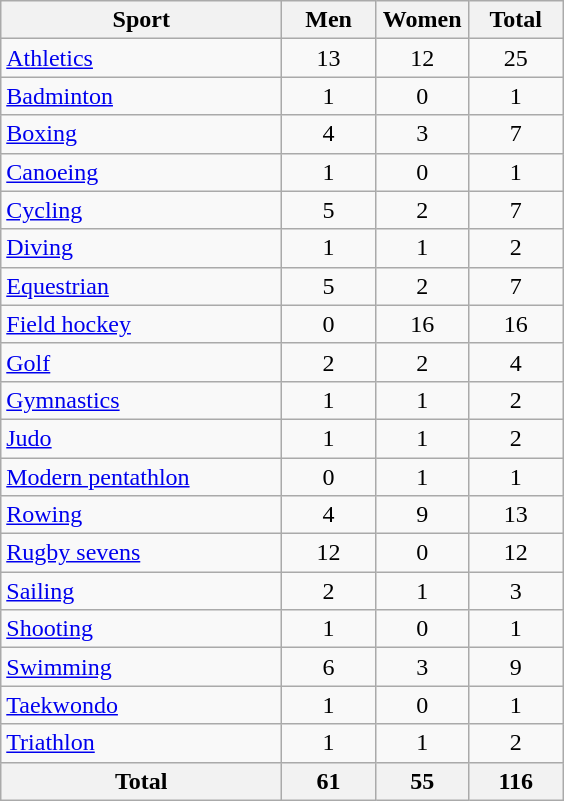<table class="wikitable sortable" style="text-align:center;">
<tr>
<th width=180>Sport</th>
<th width=55>Men</th>
<th width=55>Women</th>
<th width=55>Total</th>
</tr>
<tr>
<td align=left><a href='#'>Athletics</a></td>
<td>13</td>
<td>12</td>
<td>25</td>
</tr>
<tr>
<td align=left><a href='#'>Badminton</a></td>
<td>1</td>
<td>0</td>
<td>1</td>
</tr>
<tr>
<td align=left><a href='#'>Boxing</a></td>
<td>4</td>
<td>3</td>
<td>7</td>
</tr>
<tr>
<td align=left><a href='#'>Canoeing</a></td>
<td>1</td>
<td>0</td>
<td>1</td>
</tr>
<tr>
<td align=left><a href='#'>Cycling</a></td>
<td>5</td>
<td>2</td>
<td>7</td>
</tr>
<tr>
<td align=left><a href='#'>Diving</a></td>
<td>1</td>
<td>1</td>
<td>2</td>
</tr>
<tr>
<td align=left><a href='#'>Equestrian</a></td>
<td>5</td>
<td>2</td>
<td>7</td>
</tr>
<tr>
<td align=left><a href='#'>Field hockey</a></td>
<td>0</td>
<td>16</td>
<td>16</td>
</tr>
<tr>
<td align=left><a href='#'>Golf</a></td>
<td>2</td>
<td>2</td>
<td>4</td>
</tr>
<tr>
<td align=left><a href='#'>Gymnastics</a></td>
<td>1</td>
<td>1</td>
<td>2</td>
</tr>
<tr>
<td align=left><a href='#'>Judo</a></td>
<td>1</td>
<td>1</td>
<td>2</td>
</tr>
<tr>
<td align=left><a href='#'>Modern pentathlon</a></td>
<td>0</td>
<td>1</td>
<td>1</td>
</tr>
<tr>
<td align=left><a href='#'>Rowing</a></td>
<td>4</td>
<td>9</td>
<td>13</td>
</tr>
<tr>
<td align=left><a href='#'>Rugby sevens</a></td>
<td>12</td>
<td>0</td>
<td>12</td>
</tr>
<tr>
<td align=left><a href='#'>Sailing</a></td>
<td>2</td>
<td>1</td>
<td>3</td>
</tr>
<tr>
<td align=left><a href='#'>Shooting</a></td>
<td>1</td>
<td>0</td>
<td>1</td>
</tr>
<tr>
<td align=left><a href='#'>Swimming</a></td>
<td>6</td>
<td>3</td>
<td>9</td>
</tr>
<tr>
<td align=left><a href='#'>Taekwondo</a></td>
<td>1</td>
<td>0</td>
<td>1</td>
</tr>
<tr>
<td align=left><a href='#'>Triathlon</a></td>
<td>1</td>
<td>1</td>
<td>2</td>
</tr>
<tr>
<th>Total</th>
<th>61</th>
<th>55</th>
<th>116</th>
</tr>
</table>
